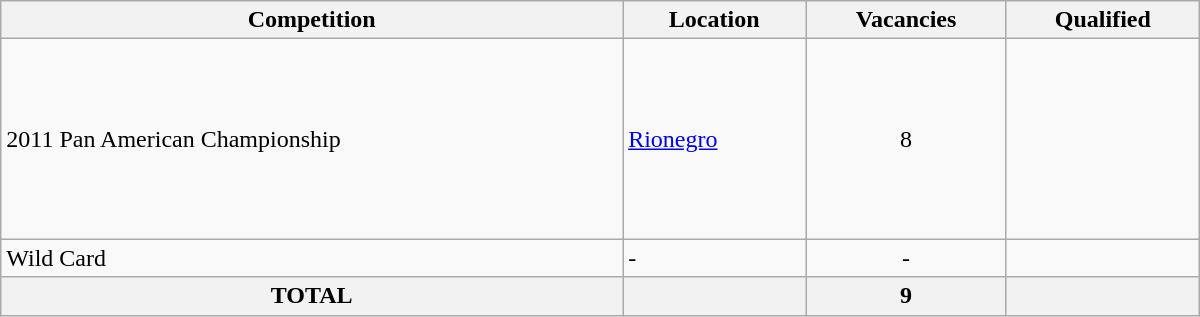<table class = "wikitable" width=800>
<tr>
<th>Competition</th>
<th>Location</th>
<th>Vacancies</th>
<th>Qualified<br></th>
</tr>
<tr>
<td>2011 Pan American Championship</td>
<td> <a href='#'>Rionegro</a></td>
<td align="center">8</td>
<td><br><br><br><br><br><br><br></td>
</tr>
<tr>
<td>Wild Card</td>
<td>-</td>
<td align="center">-</td>
<td></td>
</tr>
<tr>
<th>TOTAL</th>
<th colspan="1"></th>
<th>9</th>
<th></th>
</tr>
</table>
